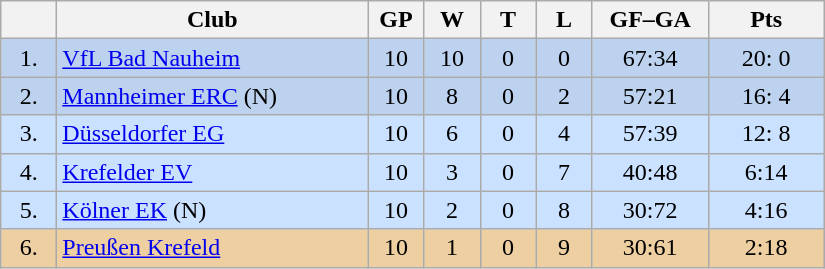<table class="wikitable">
<tr>
<th width="30"></th>
<th width="200">Club</th>
<th width="30">GP</th>
<th width="30">W</th>
<th width="30">T</th>
<th width="30">L</th>
<th width="70">GF–GA</th>
<th width="70">Pts</th>
</tr>
<tr bgcolor="#BCD2EE" align="center">
<td>1.</td>
<td align="left"><a href='#'>VfL Bad Nauheim</a></td>
<td>10</td>
<td>10</td>
<td>0</td>
<td>0</td>
<td>67:34</td>
<td>20: 0</td>
</tr>
<tr bgcolor=#BCD2EE align="center">
<td>2.</td>
<td align="left"><a href='#'>Mannheimer ERC</a> (N)</td>
<td>10</td>
<td>8</td>
<td>0</td>
<td>2</td>
<td>57:21</td>
<td>16: 4</td>
</tr>
<tr bgcolor=#CAE1FF align="center">
<td>3.</td>
<td align="left"><a href='#'>Düsseldorfer EG</a></td>
<td>10</td>
<td>6</td>
<td>0</td>
<td>4</td>
<td>57:39</td>
<td>12: 8</td>
</tr>
<tr bgcolor=#CAE1FF align="center">
<td>4.</td>
<td align="left"><a href='#'>Krefelder EV</a></td>
<td>10</td>
<td>3</td>
<td>0</td>
<td>7</td>
<td>40:48</td>
<td>6:14</td>
</tr>
<tr bgcolor=#CAE1FF align="center">
<td>5.</td>
<td align="left"><a href='#'>Kölner EK</a> (N)</td>
<td>10</td>
<td>2</td>
<td>0</td>
<td>8</td>
<td>30:72</td>
<td>4:16</td>
</tr>
<tr bgcolor=#EECFA1 align="center">
<td>6.</td>
<td align="left"><a href='#'>Preußen Krefeld</a></td>
<td>10</td>
<td>1</td>
<td>0</td>
<td>9</td>
<td>30:61</td>
<td>2:18</td>
</tr>
</table>
